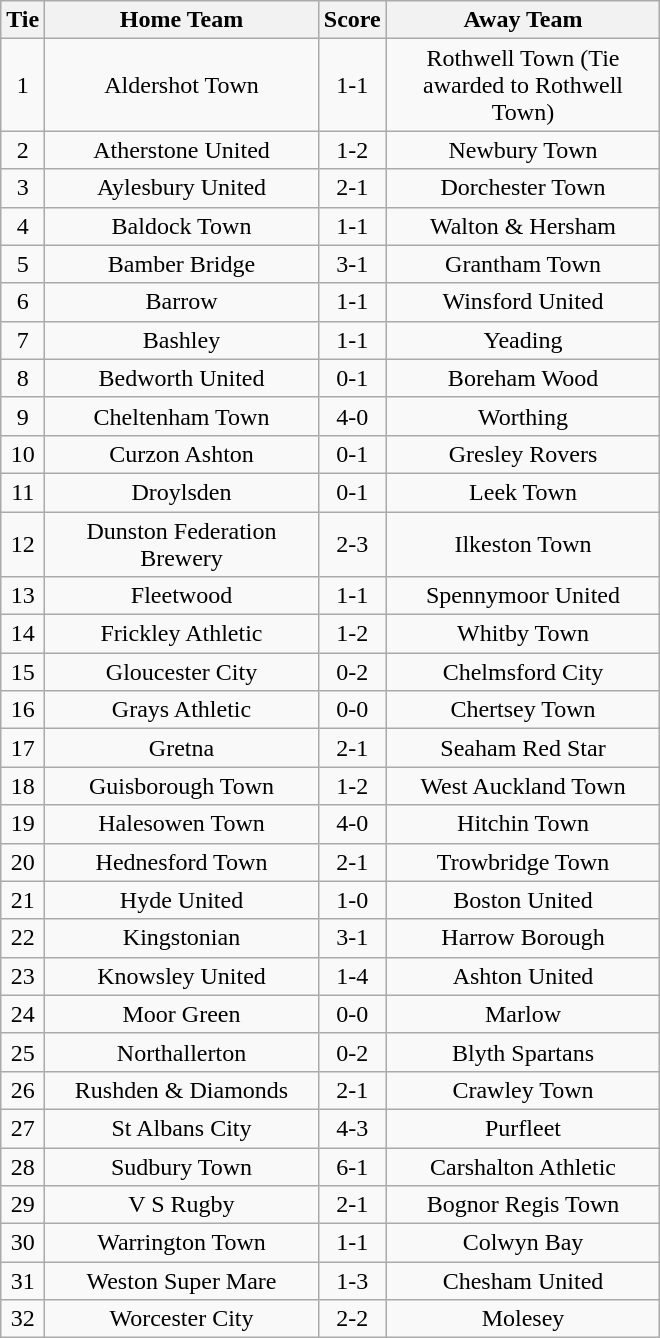<table class="wikitable" style="text-align:center;">
<tr>
<th width=20>Tie</th>
<th width=175>Home Team</th>
<th width=20>Score</th>
<th width=175>Away Team</th>
</tr>
<tr>
<td>1</td>
<td>Aldershot Town</td>
<td>1-1</td>
<td>Rothwell Town (Tie awarded to Rothwell Town)</td>
</tr>
<tr>
<td>2</td>
<td>Atherstone United</td>
<td>1-2</td>
<td>Newbury Town</td>
</tr>
<tr>
<td>3</td>
<td>Aylesbury United</td>
<td>2-1</td>
<td>Dorchester Town</td>
</tr>
<tr>
<td>4</td>
<td>Baldock Town</td>
<td>1-1</td>
<td>Walton & Hersham</td>
</tr>
<tr>
<td>5</td>
<td>Bamber Bridge</td>
<td>3-1</td>
<td>Grantham Town</td>
</tr>
<tr>
<td>6</td>
<td>Barrow</td>
<td>1-1</td>
<td>Winsford United</td>
</tr>
<tr>
<td>7</td>
<td>Bashley</td>
<td>1-1</td>
<td>Yeading</td>
</tr>
<tr>
<td>8</td>
<td>Bedworth United</td>
<td>0-1</td>
<td>Boreham Wood</td>
</tr>
<tr>
<td>9</td>
<td>Cheltenham Town</td>
<td>4-0</td>
<td>Worthing</td>
</tr>
<tr>
<td>10</td>
<td>Curzon Ashton</td>
<td>0-1</td>
<td>Gresley Rovers</td>
</tr>
<tr>
<td>11</td>
<td>Droylsden</td>
<td>0-1</td>
<td>Leek Town</td>
</tr>
<tr>
<td>12</td>
<td>Dunston Federation Brewery</td>
<td>2-3</td>
<td>Ilkeston Town</td>
</tr>
<tr>
<td>13</td>
<td>Fleetwood</td>
<td>1-1</td>
<td>Spennymoor United</td>
</tr>
<tr>
<td>14</td>
<td>Frickley Athletic</td>
<td>1-2</td>
<td>Whitby Town</td>
</tr>
<tr>
<td>15</td>
<td>Gloucester City</td>
<td>0-2</td>
<td>Chelmsford City</td>
</tr>
<tr>
<td>16</td>
<td>Grays Athletic</td>
<td>0-0</td>
<td>Chertsey Town</td>
</tr>
<tr>
<td>17</td>
<td>Gretna</td>
<td>2-1</td>
<td>Seaham Red Star</td>
</tr>
<tr>
<td>18</td>
<td>Guisborough Town</td>
<td>1-2</td>
<td>West Auckland Town</td>
</tr>
<tr>
<td>19</td>
<td>Halesowen Town</td>
<td>4-0</td>
<td>Hitchin Town</td>
</tr>
<tr>
<td>20</td>
<td>Hednesford Town</td>
<td>2-1</td>
<td>Trowbridge Town</td>
</tr>
<tr>
<td>21</td>
<td>Hyde United</td>
<td>1-0</td>
<td>Boston United</td>
</tr>
<tr>
<td>22</td>
<td>Kingstonian</td>
<td>3-1</td>
<td>Harrow Borough</td>
</tr>
<tr>
<td>23</td>
<td>Knowsley United</td>
<td>1-4</td>
<td>Ashton United</td>
</tr>
<tr>
<td>24</td>
<td>Moor Green</td>
<td>0-0</td>
<td>Marlow</td>
</tr>
<tr>
<td>25</td>
<td>Northallerton</td>
<td>0-2</td>
<td>Blyth Spartans</td>
</tr>
<tr>
<td>26</td>
<td>Rushden & Diamonds</td>
<td>2-1</td>
<td>Crawley Town</td>
</tr>
<tr>
<td>27</td>
<td>St Albans City</td>
<td>4-3</td>
<td>Purfleet</td>
</tr>
<tr>
<td>28</td>
<td>Sudbury Town</td>
<td>6-1</td>
<td>Carshalton Athletic</td>
</tr>
<tr>
<td>29</td>
<td>V S Rugby</td>
<td>2-1</td>
<td>Bognor Regis Town</td>
</tr>
<tr>
<td>30</td>
<td>Warrington Town</td>
<td>1-1</td>
<td>Colwyn Bay</td>
</tr>
<tr>
<td>31</td>
<td>Weston Super Mare</td>
<td>1-3</td>
<td>Chesham United</td>
</tr>
<tr>
<td>32</td>
<td>Worcester City</td>
<td>2-2</td>
<td>Molesey</td>
</tr>
</table>
